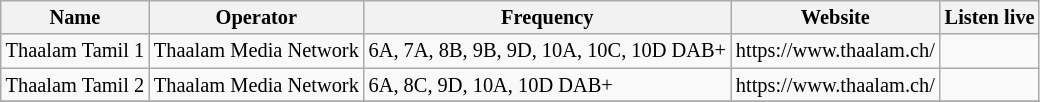<table class="wikitable" style="font-size:85%;">
<tr>
<th>Name</th>
<th>Operator</th>
<th>Frequency</th>
<th>Website</th>
<th>Listen live</th>
</tr>
<tr>
<td>Thaalam Tamil 1</td>
<td>Thaalam Media Network</td>
<td>6A, 7A, 8B, 9B, 9D, 10A, 10C, 10D DAB+</td>
<td>https://www.thaalam.ch/</td>
<td></td>
</tr>
<tr>
<td>Thaalam Tamil 2</td>
<td>Thaalam Media Network</td>
<td>6A, 8C, 9D, 10A, 10D DAB+</td>
<td>https://www.thaalam.ch/</td>
<td></td>
</tr>
<tr>
</tr>
</table>
